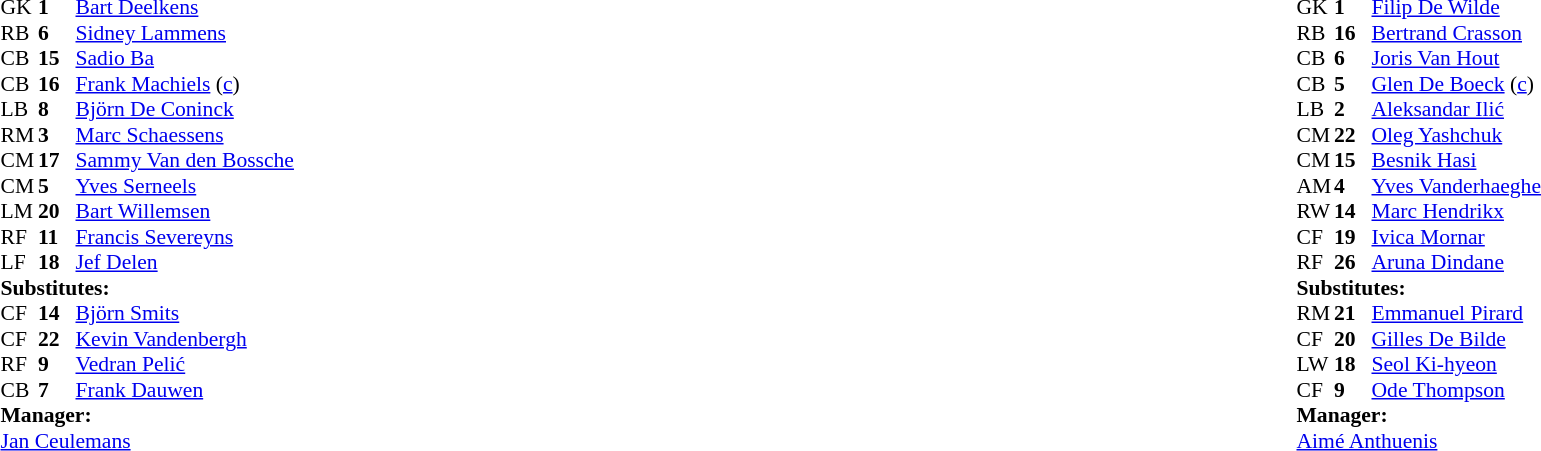<table style="width:100%">
<tr>
<td style="vertical-align:top; width:50%"><br><table style="font-size: 90%" cellspacing="0" cellpadding="0">
<tr>
<th width=25></th>
<th width=25></th>
</tr>
<tr>
<td>GK</td>
<td><strong>1</strong></td>
<td> <a href='#'>Bart Deelkens</a></td>
</tr>
<tr>
<td>RB</td>
<td><strong>6</strong></td>
<td> <a href='#'>Sidney Lammens</a></td>
<td></td>
<td></td>
</tr>
<tr>
<td>CB</td>
<td><strong>15</strong></td>
<td> <a href='#'>Sadio Ba</a></td>
<td></td>
<td></td>
</tr>
<tr>
<td>CB</td>
<td><strong>16</strong></td>
<td> <a href='#'>Frank Machiels</a> (<a href='#'>c</a>)</td>
</tr>
<tr>
<td>LB</td>
<td><strong>8</strong></td>
<td> <a href='#'>Björn De Coninck</a></td>
</tr>
<tr>
<td>RM</td>
<td><strong>3</strong></td>
<td> <a href='#'>Marc Schaessens</a></td>
</tr>
<tr>
<td>CM</td>
<td><strong>17</strong></td>
<td> <a href='#'>Sammy Van den Bossche</a></td>
</tr>
<tr>
<td>CM</td>
<td><strong>5</strong></td>
<td> <a href='#'>Yves Serneels</a></td>
</tr>
<tr>
<td>LM</td>
<td><strong>20</strong></td>
<td> <a href='#'>Bart Willemsen</a></td>
<td></td>
<td></td>
</tr>
<tr>
<td>RF</td>
<td><strong>11</strong></td>
<td> <a href='#'>Francis Severeyns</a></td>
</tr>
<tr>
<td>LF</td>
<td><strong>18</strong></td>
<td> <a href='#'>Jef Delen</a></td>
<td></td>
<td></td>
</tr>
<tr>
<td colspan=3><strong>Substitutes:</strong></td>
</tr>
<tr>
<td>CF</td>
<td><strong>14</strong></td>
<td> <a href='#'>Björn Smits</a></td>
<td></td>
<td></td>
</tr>
<tr>
<td>CF</td>
<td><strong>22</strong></td>
<td> <a href='#'>Kevin Vandenbergh</a></td>
<td></td>
<td></td>
</tr>
<tr>
<td>RF</td>
<td><strong>9</strong></td>
<td> <a href='#'>Vedran Pelić</a></td>
<td></td>
<td></td>
</tr>
<tr>
<td>CB</td>
<td><strong>7</strong></td>
<td> <a href='#'>Frank Dauwen</a></td>
<td></td>
<td></td>
</tr>
<tr>
<td colspan=3><strong>Manager:</strong></td>
</tr>
<tr>
<td colspan=4> <a href='#'>Jan Ceulemans</a></td>
</tr>
</table>
</td>
<td style="vertical-align:top"></td>
<td style="vertical-align:top; width:50%"><br><table cellspacing="0" cellpadding="0" style="font-size:90%; margin:auto">
<tr>
<th width=25></th>
<th width=25></th>
</tr>
<tr>
<td>GK</td>
<td><strong>1</strong></td>
<td> <a href='#'>Filip De Wilde</a></td>
</tr>
<tr>
<td>RB</td>
<td><strong>16</strong></td>
<td> <a href='#'>Bertrand Crasson</a></td>
<td></td>
<td></td>
</tr>
<tr>
<td>CB</td>
<td><strong>6</strong></td>
<td> <a href='#'>Joris Van Hout</a></td>
<td></td>
</tr>
<tr>
<td>CB</td>
<td><strong>5</strong></td>
<td> <a href='#'>Glen De Boeck</a> (<a href='#'>c</a>)</td>
<td></td>
</tr>
<tr>
<td>LB</td>
<td><strong>2</strong></td>
<td> <a href='#'>Aleksandar Ilić</a></td>
</tr>
<tr>
<td>CM</td>
<td><strong>22</strong></td>
<td> <a href='#'>Oleg Yashchuk</a></td>
<td></td>
<td></td>
</tr>
<tr>
<td>CM</td>
<td><strong>15</strong></td>
<td> <a href='#'>Besnik Hasi</a></td>
</tr>
<tr>
<td>AM</td>
<td><strong>4</strong></td>
<td> <a href='#'>Yves Vanderhaeghe</a></td>
</tr>
<tr>
<td>RW</td>
<td><strong>14</strong></td>
<td> <a href='#'>Marc Hendrikx</a></td>
<td></td>
<td></td>
</tr>
<tr>
<td>CF</td>
<td><strong>19</strong></td>
<td> <a href='#'>Ivica Mornar</a></td>
<td></td>
<td></td>
</tr>
<tr>
<td>RF</td>
<td><strong>26</strong></td>
<td> <a href='#'>Aruna Dindane</a></td>
<td></td>
</tr>
<tr>
<td colspan=3><strong>Substitutes:</strong></td>
</tr>
<tr>
<td>RM</td>
<td><strong>21</strong></td>
<td> <a href='#'>Emmanuel Pirard</a></td>
<td></td>
<td></td>
</tr>
<tr>
<td>CF</td>
<td><strong>20</strong></td>
<td> <a href='#'>Gilles De Bilde</a></td>
<td></td>
<td></td>
</tr>
<tr>
<td>LW</td>
<td><strong>18</strong></td>
<td> <a href='#'>Seol Ki-hyeon</a></td>
<td></td>
<td></td>
</tr>
<tr>
<td>CF</td>
<td><strong>9</strong></td>
<td> <a href='#'>Ode Thompson</a></td>
<td></td>
<td></td>
</tr>
<tr>
<td colspan=3><strong>Manager:</strong></td>
</tr>
<tr>
<td colspan=4> <a href='#'>Aimé Anthuenis</a></td>
</tr>
</table>
</td>
</tr>
</table>
